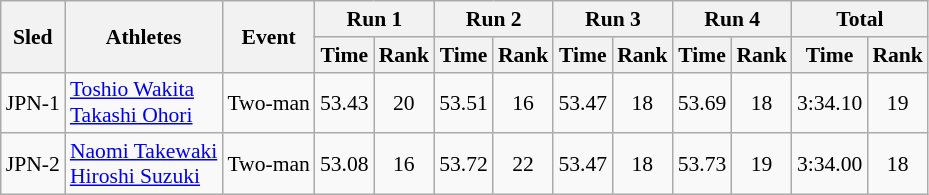<table class="wikitable" border="1" style="font-size:90%">
<tr>
<th rowspan="2">Sled</th>
<th rowspan="2">Athletes</th>
<th rowspan="2">Event</th>
<th colspan="2">Run 1</th>
<th colspan="2">Run 2</th>
<th colspan="2">Run 3</th>
<th colspan="2">Run 4</th>
<th colspan="2">Total</th>
</tr>
<tr>
<th>Time</th>
<th>Rank</th>
<th>Time</th>
<th>Rank</th>
<th>Time</th>
<th>Rank</th>
<th>Time</th>
<th>Rank</th>
<th>Time</th>
<th>Rank</th>
</tr>
<tr>
<td align="center">JPN-1</td>
<td><a href='#'>Toshio Wakita</a><br><a href='#'>Takashi Ohori</a></td>
<td>Two-man</td>
<td align="center">53.43</td>
<td align="center">20</td>
<td align="center">53.51</td>
<td align="center">16</td>
<td align="center">53.47</td>
<td align="center">18</td>
<td align="center">53.69</td>
<td align="center">18</td>
<td align="center">3:34.10</td>
<td align="center">19</td>
</tr>
<tr>
<td align="center">JPN-2</td>
<td><a href='#'>Naomi Takewaki</a><br><a href='#'>Hiroshi Suzuki</a></td>
<td>Two-man</td>
<td align="center">53.08</td>
<td align="center">16</td>
<td align="center">53.72</td>
<td align="center">22</td>
<td align="center">53.47</td>
<td align="center">18</td>
<td align="center">53.73</td>
<td align="center">19</td>
<td align="center">3:34.00</td>
<td align="center">18</td>
</tr>
</table>
